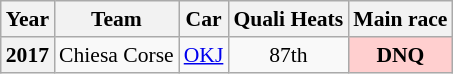<table class="wikitable" style="text-align:center; font-size:90%">
<tr>
<th>Year</th>
<th>Team</th>
<th>Car</th>
<th>Quali Heats</th>
<th>Main race</th>
</tr>
<tr>
<th>2017</th>
<td align=left> Chiesa Corse</td>
<td><a href='#'>OKJ</a></td>
<td>87th</td>
<td style="background:#FFCFCF;"><strong>DNQ</strong></td>
</tr>
</table>
